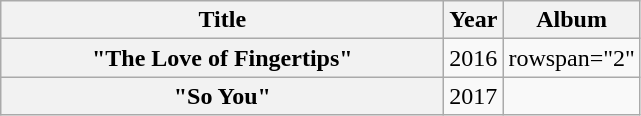<table class="wikitable plainrowheaders" style="text-align:center;">
<tr>
<th scope="col" style="width:18em;">Title</th>
<th scope="col">Year</th>
<th scope="col">Album</th>
</tr>
<tr>
<th scope="row">"The Love of Fingertips" <br></th>
<td>2016</td>
<td>rowspan="2" </td>
</tr>
<tr>
<th scope="row">"So You" </th>
<td>2017</td>
</tr>
</table>
